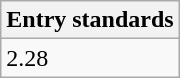<table class="wikitable" border="1" align="upright">
<tr>
<th>Entry standards</th>
</tr>
<tr>
<td>2.28</td>
</tr>
</table>
